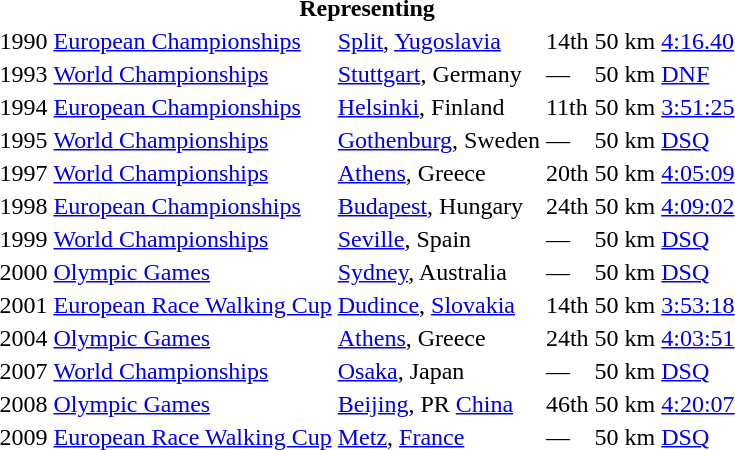<table>
<tr>
<th colspan="6">Representing </th>
</tr>
<tr>
<td>1990</td>
<td><a href='#'>European Championships</a></td>
<td><a href='#'>Split</a>, <a href='#'>Yugoslavia</a></td>
<td>14th</td>
<td>50 km</td>
<td><a href='#'>4:16.40</a></td>
</tr>
<tr>
<td>1993</td>
<td><a href='#'>World Championships</a></td>
<td><a href='#'>Stuttgart</a>, Germany</td>
<td>—</td>
<td>50 km</td>
<td><a href='#'>DNF</a></td>
</tr>
<tr>
<td>1994</td>
<td><a href='#'>European Championships</a></td>
<td><a href='#'>Helsinki</a>, Finland</td>
<td>11th</td>
<td>50 km</td>
<td><a href='#'>3:51:25</a></td>
</tr>
<tr>
<td>1995</td>
<td><a href='#'>World Championships</a></td>
<td><a href='#'>Gothenburg</a>, Sweden</td>
<td>—</td>
<td>50 km</td>
<td><a href='#'>DSQ</a></td>
</tr>
<tr>
<td>1997</td>
<td><a href='#'>World Championships</a></td>
<td><a href='#'>Athens</a>, Greece</td>
<td>20th</td>
<td>50 km</td>
<td><a href='#'>4:05:09</a></td>
</tr>
<tr>
<td>1998</td>
<td><a href='#'>European Championships</a></td>
<td><a href='#'>Budapest</a>, Hungary</td>
<td>24th</td>
<td>50 km</td>
<td><a href='#'>4:09:02</a></td>
</tr>
<tr>
<td>1999</td>
<td><a href='#'>World Championships</a></td>
<td><a href='#'>Seville</a>, Spain</td>
<td>—</td>
<td>50 km</td>
<td><a href='#'>DSQ</a></td>
</tr>
<tr>
<td>2000</td>
<td><a href='#'>Olympic Games</a></td>
<td><a href='#'>Sydney</a>, Australia</td>
<td>—</td>
<td>50 km</td>
<td><a href='#'>DSQ</a></td>
</tr>
<tr>
<td>2001</td>
<td><a href='#'>European Race Walking Cup</a></td>
<td><a href='#'>Dudince</a>, <a href='#'>Slovakia</a></td>
<td>14th</td>
<td>50 km</td>
<td><a href='#'>3:53:18</a></td>
</tr>
<tr>
<td>2004</td>
<td><a href='#'>Olympic Games</a></td>
<td><a href='#'>Athens</a>, Greece</td>
<td>24th</td>
<td>50 km</td>
<td><a href='#'>4:03:51</a></td>
</tr>
<tr>
<td>2007</td>
<td><a href='#'>World Championships</a></td>
<td><a href='#'>Osaka</a>, Japan</td>
<td>—</td>
<td>50 km</td>
<td><a href='#'>DSQ</a></td>
</tr>
<tr>
<td>2008</td>
<td><a href='#'>Olympic Games</a></td>
<td><a href='#'>Beijing</a>, PR <a href='#'>China</a></td>
<td>46th</td>
<td>50 km</td>
<td><a href='#'>4:20:07</a></td>
</tr>
<tr>
<td>2009</td>
<td><a href='#'>European Race Walking Cup</a></td>
<td><a href='#'>Metz</a>, <a href='#'>France</a></td>
<td>—</td>
<td>50 km</td>
<td><a href='#'>DSQ</a></td>
</tr>
</table>
